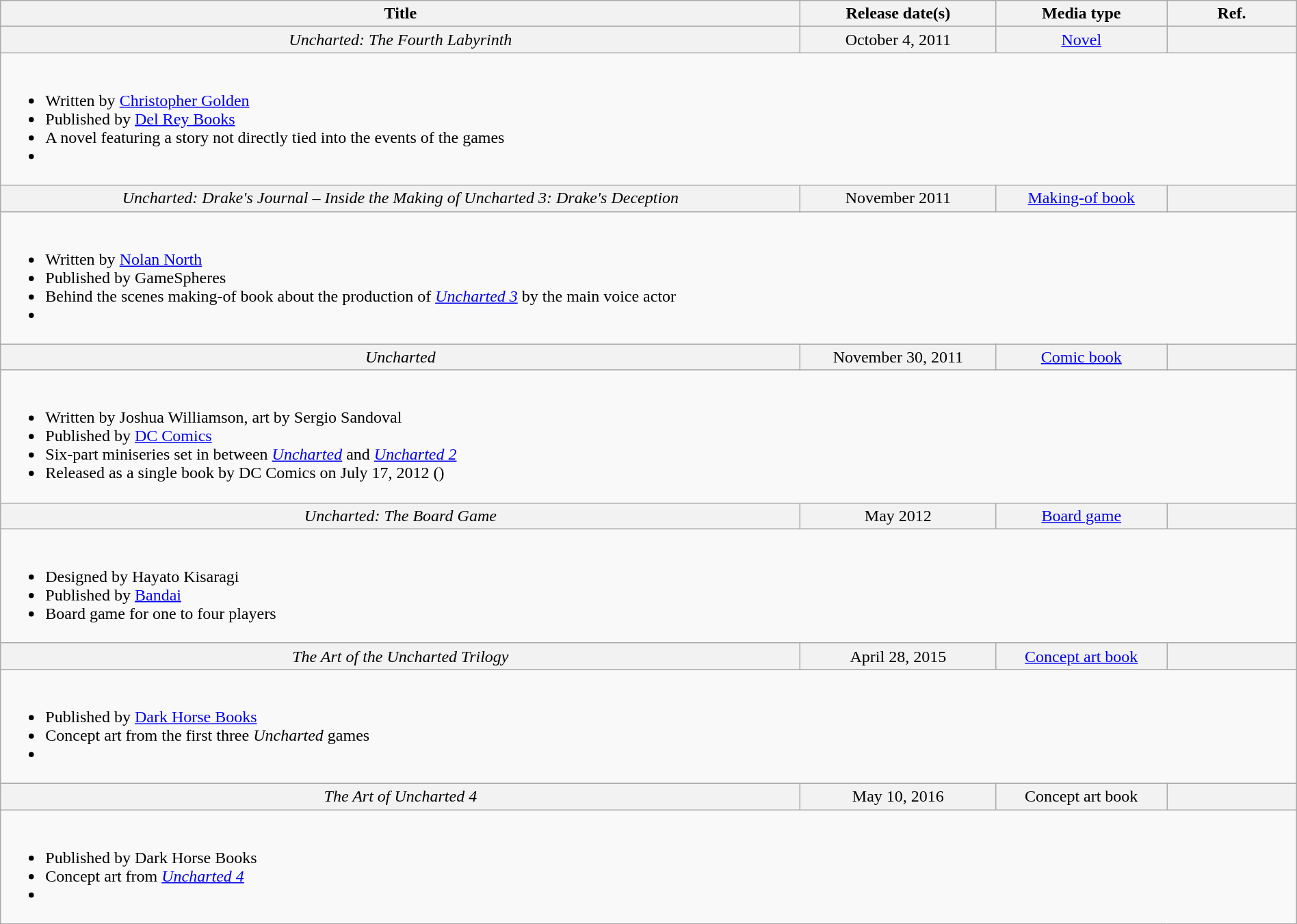<table class="wikitable" width="100%">
<tr style="text-align: center;">
<th scope="col">Title</th>
<th scope="col">Release date(s)</th>
<th scope="col">Media type</th>
<th scope="col" width="10%">Ref.</th>
</tr>
<tr bgcolor="#F2F2F2" align="center">
<th scope="row" style="font-weight:normal;"><em>Uncharted: The Fourth Labyrinth</em></th>
<td>October 4, 2011</td>
<td><a href='#'>Novel</a></td>
<td></td>
</tr>
<tr>
<td colspan="4"><br><ul><li>Written by <a href='#'>Christopher Golden</a></li><li>Published by <a href='#'>Del Rey Books</a></li><li>A novel featuring a story not directly tied into the events of the games</li><li></li></ul></td>
</tr>
<tr bgcolor="#F2F2F2" align="center">
<th scope="row" style="font-weight:normal;"><em>Uncharted: Drake's Journal – Inside the Making of Uncharted 3: Drake's Deception</em></th>
<td>November 2011</td>
<td><a href='#'>Making-of book</a></td>
<td></td>
</tr>
<tr>
<td colspan="4"><br><ul><li>Written by <a href='#'>Nolan North</a></li><li>Published by GameSpheres</li><li>Behind the scenes making-of book about the production of <em><a href='#'>Uncharted 3</a></em> by the main voice actor</li><li></li></ul></td>
</tr>
<tr bgcolor="#F2F2F2" align="center">
<th scope="row" style="font-weight:normal;"><em>Uncharted</em></th>
<td>November 30, 2011</td>
<td><a href='#'>Comic book</a></td>
<td></td>
</tr>
<tr>
<td colspan="4"><br><ul><li>Written by Joshua Williamson, art by Sergio Sandoval</li><li>Published by <a href='#'>DC Comics</a></li><li>Six-part miniseries set in between <em><a href='#'>Uncharted</a></em> and <em><a href='#'>Uncharted 2</a></em></li><li>Released as a single book by DC Comics on July 17, 2012 ()</li></ul></td>
</tr>
<tr bgcolor="#F2F2F2" align="center">
<th scope="row" style="font-weight:normal;"><em>Uncharted: The Board Game</em></th>
<td>May 2012</td>
<td><a href='#'>Board game</a></td>
<td></td>
</tr>
<tr>
<td colspan="4"><br><ul><li>Designed by Hayato Kisaragi</li><li>Published by <a href='#'>Bandai</a></li><li>Board game for one to four players</li></ul></td>
</tr>
<tr bgcolor="#F2F2F2" align="center">
<th scope="row" style="font-weight:normal;"><em>The Art of the Uncharted Trilogy</em></th>
<td>April 28, 2015</td>
<td><a href='#'>Concept art book</a></td>
<td></td>
</tr>
<tr>
<td colspan="4"><br><ul><li>Published by <a href='#'>Dark Horse Books</a></li><li>Concept art from the first three <em>Uncharted</em> games</li><li></li></ul></td>
</tr>
<tr bgcolor="#F2F2F2" align="center">
<th scope="row" style="font-weight:normal;"><em>The Art of Uncharted 4</em></th>
<td>May 10, 2016</td>
<td>Concept art book</td>
<td></td>
</tr>
<tr>
<td colspan="4"><br><ul><li>Published by Dark Horse Books</li><li>Concept art from <em><a href='#'>Uncharted 4</a></em></li><li></li></ul></td>
</tr>
</table>
